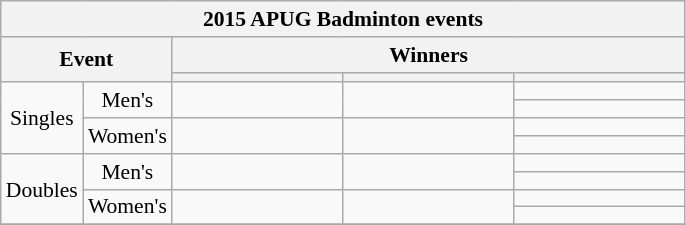<table class="wikitable" style="text-align:center; font-size:90%;">
<tr>
<th colspan=5>2015 APUG Badminton events</th>
</tr>
<tr>
<th colspan=2 rowspan=2>Event</th>
<th colspan=3>Winners</th>
</tr>
<tr>
<th width=25%></th>
<th width=25%></th>
<th width=25%></th>
</tr>
<tr>
<td rowspan=4>Singles</td>
<td rowspan=2>Men's</td>
<td rowspan=2></td>
<td rowspan=2></td>
<td></td>
</tr>
<tr>
<td></td>
</tr>
<tr>
<td rowspan=2>Women's</td>
<td rowspan=2></td>
<td rowspan=2></td>
<td></td>
</tr>
<tr>
<td></td>
</tr>
<tr>
<td rowspan=4>Doubles</td>
<td rowspan=2>Men's</td>
<td rowspan=2></td>
<td rowspan=2></td>
<td></td>
</tr>
<tr>
<td></td>
</tr>
<tr>
<td rowspan=2>Women's</td>
<td rowspan=2></td>
<td rowspan=2></td>
<td></td>
</tr>
<tr>
<td></td>
</tr>
<tr>
</tr>
</table>
